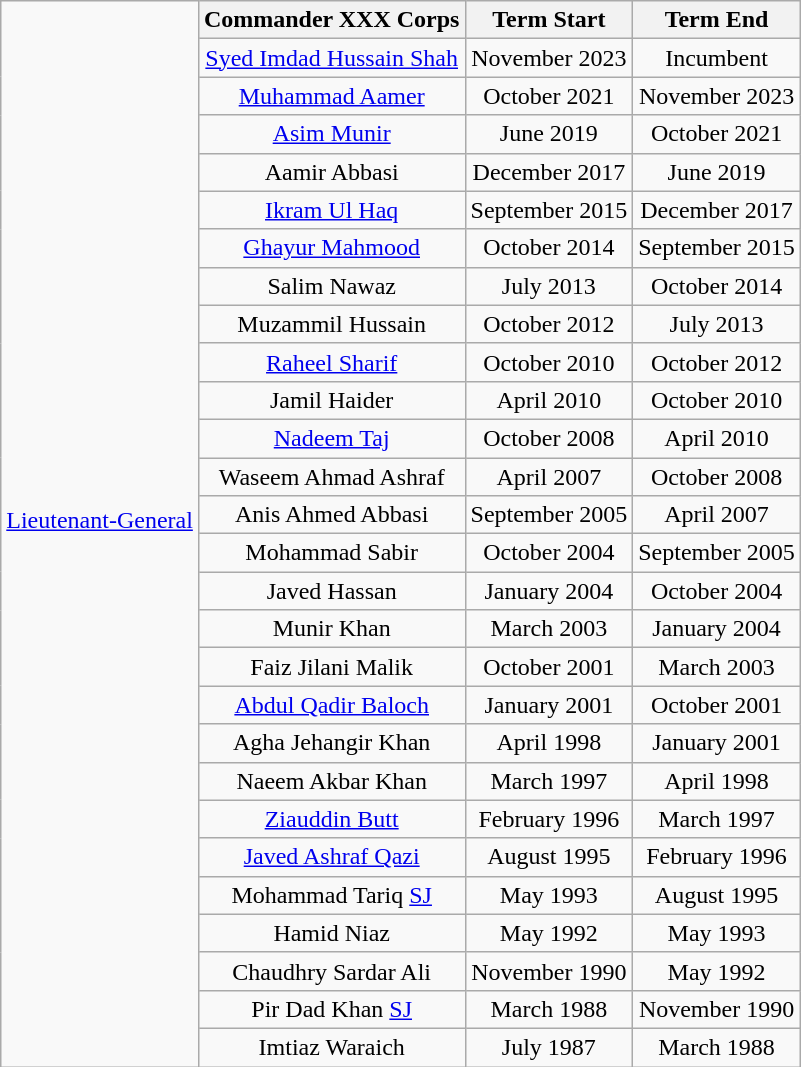<table class="wikitable" style="text-align:center">
<tr>
<td rowspan="28"><a href='#'>Lieutenant-General</a> <br>  <br></td>
<th colspan=1>Commander XXX Corps</th>
<th>Term Start</th>
<th>Term End</th>
</tr>
<tr>
<td><a href='#'>Syed Imdad Hussain Shah</a></td>
<td>November 2023</td>
<td>Incumbent</td>
</tr>
<tr>
<td><a href='#'>Muhammad Aamer</a></td>
<td>October 2021</td>
<td>November 2023</td>
</tr>
<tr>
<td><a href='#'>Asim Munir</a></td>
<td>June 2019</td>
<td>October 2021</td>
</tr>
<tr>
<td>Aamir Abbasi</td>
<td>December 2017</td>
<td>June 2019</td>
</tr>
<tr>
<td><a href='#'>Ikram Ul Haq</a></td>
<td>September 2015</td>
<td>December 2017</td>
</tr>
<tr>
<td><a href='#'>Ghayur Mahmood</a></td>
<td>October 2014</td>
<td>September 2015</td>
</tr>
<tr>
<td>Salim Nawaz</td>
<td>July 2013</td>
<td>October 2014</td>
</tr>
<tr>
<td>Muzammil Hussain</td>
<td>October 2012</td>
<td>July 2013</td>
</tr>
<tr>
<td><a href='#'>Raheel Sharif</a></td>
<td>October 2010</td>
<td>October 2012</td>
</tr>
<tr>
<td>Jamil Haider</td>
<td>April 2010</td>
<td>October 2010</td>
</tr>
<tr>
<td><a href='#'>Nadeem Taj</a></td>
<td>October 2008</td>
<td>April 2010</td>
</tr>
<tr>
<td>Waseem Ahmad Ashraf</td>
<td>April 2007</td>
<td>October 2008</td>
</tr>
<tr>
<td>Anis Ahmed Abbasi</td>
<td>September 2005</td>
<td>April 2007</td>
</tr>
<tr>
<td>Mohammad Sabir</td>
<td>October 2004</td>
<td>September 2005</td>
</tr>
<tr>
<td>Javed Hassan</td>
<td>January 2004</td>
<td>October 2004</td>
</tr>
<tr>
<td>Munir Khan</td>
<td>March 2003</td>
<td>January 2004</td>
</tr>
<tr>
<td>Faiz Jilani Malik</td>
<td>October 2001</td>
<td>March 2003</td>
</tr>
<tr>
<td><a href='#'>Abdul Qadir Baloch</a></td>
<td>January 2001</td>
<td>October 2001</td>
</tr>
<tr>
<td>Agha Jehangir Khan</td>
<td>April 1998</td>
<td>January 2001</td>
</tr>
<tr>
<td>Naeem Akbar Khan</td>
<td>March 1997</td>
<td>April 1998</td>
</tr>
<tr>
<td><a href='#'>Ziauddin Butt</a></td>
<td>February 1996</td>
<td>March 1997</td>
</tr>
<tr>
<td><a href='#'>Javed Ashraf Qazi</a></td>
<td>August 1995</td>
<td>February 1996</td>
</tr>
<tr>
<td>Mohammad Tariq <a href='#'>SJ</a></td>
<td>May 1993</td>
<td>August 1995</td>
</tr>
<tr>
<td>Hamid Niaz</td>
<td>May 1992</td>
<td>May 1993</td>
</tr>
<tr>
<td>Chaudhry Sardar Ali</td>
<td>November 1990</td>
<td>May 1992</td>
</tr>
<tr>
<td>Pir Dad Khan <a href='#'>SJ</a></td>
<td>March 1988</td>
<td>November 1990</td>
</tr>
<tr>
<td>Imtiaz Waraich</td>
<td>July 1987</td>
<td>March 1988</td>
</tr>
</table>
